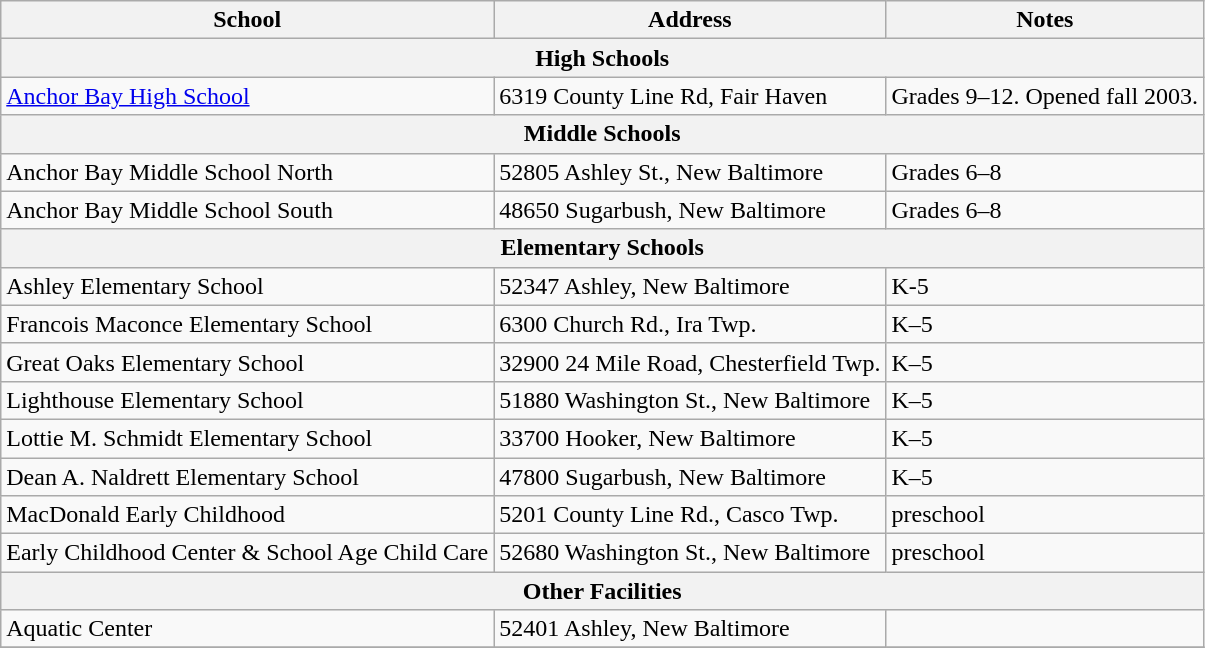<table class="wikitable">
<tr>
<th>School</th>
<th>Address</th>
<th>Notes</th>
</tr>
<tr>
<th colspan="3">High Schools</th>
</tr>
<tr>
<td><a href='#'>Anchor Bay High School</a></td>
<td>6319 County Line Rd, Fair Haven</td>
<td>Grades 9–12. Opened fall 2003.</td>
</tr>
<tr>
<th colspan="3">Middle Schools</th>
</tr>
<tr>
<td>Anchor Bay Middle School North</td>
<td>52805 Ashley St., New Baltimore</td>
<td>Grades 6–8</td>
</tr>
<tr>
<td>Anchor Bay Middle School South</td>
<td>48650 Sugarbush, New Baltimore</td>
<td>Grades 6–8</td>
</tr>
<tr>
<th colspan="3">Elementary Schools</th>
</tr>
<tr>
<td>Ashley Elementary School</td>
<td>52347 Ashley, New Baltimore</td>
<td>K-5</td>
</tr>
<tr>
<td>Francois Maconce Elementary School</td>
<td>6300 Church Rd., Ira Twp.</td>
<td>K–5</td>
</tr>
<tr>
<td>Great Oaks Elementary School</td>
<td>32900 24 Mile Road, Chesterfield Twp.</td>
<td>K–5</td>
</tr>
<tr>
<td>Lighthouse Elementary School</td>
<td>51880 Washington St., New Baltimore</td>
<td>K–5</td>
</tr>
<tr>
<td>Lottie M. Schmidt Elementary School</td>
<td>33700 Hooker, New Baltimore</td>
<td>K–5</td>
</tr>
<tr>
<td>Dean A. Naldrett Elementary School</td>
<td>47800 Sugarbush, New Baltimore</td>
<td>K–5</td>
</tr>
<tr>
<td>MacDonald Early Childhood</td>
<td>5201 County Line Rd., Casco Twp.</td>
<td>preschool</td>
</tr>
<tr>
<td>Early Childhood Center & School Age Child Care</td>
<td>52680 Washington St., New Baltimore</td>
<td>preschool</td>
</tr>
<tr>
<th colspan="3">Other Facilities</th>
</tr>
<tr>
<td>Aquatic Center</td>
<td>52401 Ashley, New Baltimore</td>
<td></td>
</tr>
<tr>
</tr>
</table>
